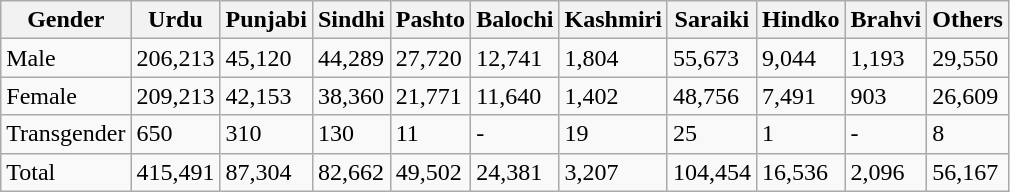<table class="wikitable">
<tr>
<th>Gender</th>
<th>Urdu</th>
<th>Punjabi</th>
<th>Sindhi</th>
<th>Pashto</th>
<th>Balochi</th>
<th>Kashmiri</th>
<th>Saraiki</th>
<th>Hindko</th>
<th>Brahvi</th>
<th>Others</th>
</tr>
<tr>
<td>Male</td>
<td>206,213</td>
<td>45,120</td>
<td>44,289</td>
<td>27,720</td>
<td>12,741</td>
<td>1,804</td>
<td>55,673</td>
<td>9,044</td>
<td>1,193</td>
<td>29,550</td>
</tr>
<tr>
<td>Female</td>
<td>209,213</td>
<td>42,153</td>
<td>38,360</td>
<td>21,771</td>
<td>11,640</td>
<td>1,402</td>
<td>48,756</td>
<td>7,491</td>
<td>903</td>
<td>26,609</td>
</tr>
<tr>
<td>Transgender</td>
<td>650</td>
<td>310</td>
<td>130</td>
<td>11</td>
<td>-</td>
<td>19</td>
<td>25</td>
<td>1</td>
<td>-</td>
<td>8</td>
</tr>
<tr>
<td>Total</td>
<td>415,491</td>
<td>87,304</td>
<td>82,662</td>
<td>49,502</td>
<td>24,381</td>
<td>3,207</td>
<td>104,454</td>
<td>16,536</td>
<td>2,096</td>
<td>56,167</td>
</tr>
</table>
